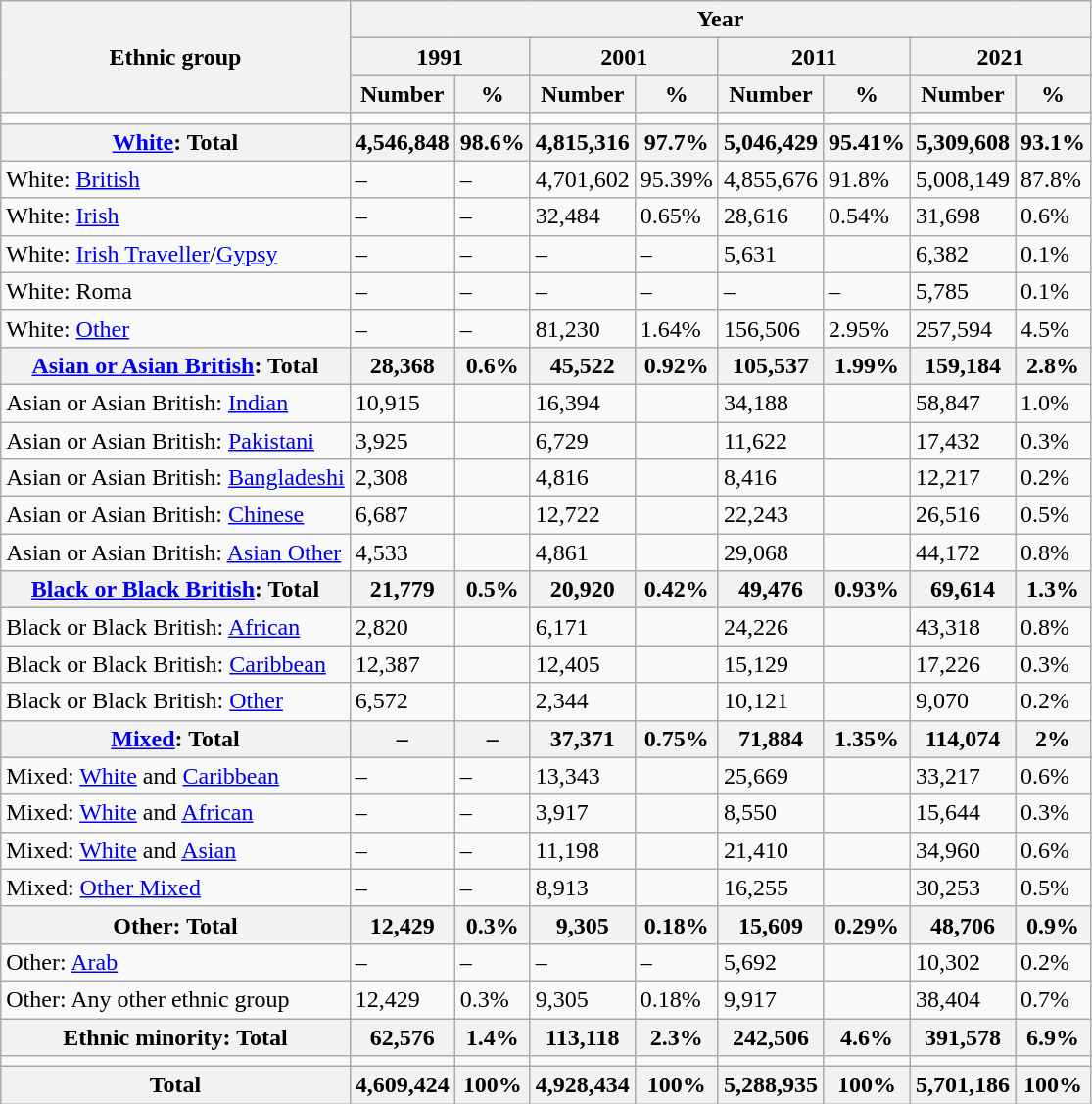<table class="wikitable">
<tr>
<th rowspan="3">Ethnic group</th>
<th colspan="8">Year</th>
</tr>
<tr>
<th colspan="2">1991</th>
<th colspan="2">2001</th>
<th colspan="2">2011</th>
<th colspan="2">2021</th>
</tr>
<tr>
<th>Number</th>
<th>%</th>
<th>Number</th>
<th>%</th>
<th>Number</th>
<th>%</th>
<th>Number</th>
<th>%</th>
</tr>
<tr>
<td></td>
<td></td>
<td></td>
<td></td>
<td></td>
<td></td>
<td></td>
<td></td>
<td></td>
</tr>
<tr>
<th><a href='#'>White</a>: Total</th>
<th>4,546,848</th>
<th>98.6%</th>
<th>4,815,316</th>
<th>97.7%</th>
<th>5,046,429</th>
<th>95.41%</th>
<th>5,309,608</th>
<th>93.1%</th>
</tr>
<tr>
<td>White: <a href='#'>British</a></td>
<td>–</td>
<td>–</td>
<td>4,701,602</td>
<td>95.39%</td>
<td>4,855,676</td>
<td>91.8%</td>
<td>5,008,149</td>
<td>87.8%</td>
</tr>
<tr>
<td>White: <a href='#'>Irish</a></td>
<td>–</td>
<td>–</td>
<td>32,484</td>
<td>0.65%</td>
<td>28,616</td>
<td>0.54%</td>
<td>31,698</td>
<td>0.6%</td>
</tr>
<tr>
<td>White: <a href='#'>Irish Traveller</a>/<a href='#'>Gypsy</a></td>
<td>–</td>
<td>–</td>
<td>–</td>
<td>–</td>
<td>5,631</td>
<td></td>
<td>6,382</td>
<td>0.1%</td>
</tr>
<tr>
<td>White: Roma</td>
<td>–</td>
<td>–</td>
<td>–</td>
<td>–</td>
<td>–</td>
<td>–</td>
<td>5,785</td>
<td>0.1%</td>
</tr>
<tr>
<td>White: <a href='#'>Other</a></td>
<td>–</td>
<td>–</td>
<td>81,230</td>
<td>1.64%</td>
<td>156,506</td>
<td>2.95%</td>
<td>257,594</td>
<td>4.5%</td>
</tr>
<tr>
<th><a href='#'>Asian or Asian British</a>: Total</th>
<th>28,368</th>
<th>0.6%</th>
<th>45,522</th>
<th>0.92%</th>
<th>105,537</th>
<th>1.99%</th>
<th>159,184</th>
<th>2.8%</th>
</tr>
<tr>
<td>Asian or Asian British: <a href='#'>Indian</a></td>
<td>10,915</td>
<td></td>
<td>16,394</td>
<td></td>
<td>34,188</td>
<td></td>
<td>58,847</td>
<td>1.0%</td>
</tr>
<tr>
<td>Asian or Asian British: <a href='#'>Pakistani</a></td>
<td>3,925</td>
<td></td>
<td>6,729</td>
<td></td>
<td>11,622</td>
<td></td>
<td>17,432</td>
<td>0.3%</td>
</tr>
<tr>
<td>Asian or Asian British: <a href='#'>Bangladeshi</a></td>
<td>2,308</td>
<td></td>
<td>4,816</td>
<td></td>
<td>8,416</td>
<td></td>
<td>12,217</td>
<td>0.2%</td>
</tr>
<tr>
<td>Asian or Asian British: <a href='#'>Chinese</a></td>
<td>6,687</td>
<td></td>
<td>12,722</td>
<td></td>
<td>22,243</td>
<td></td>
<td>26,516</td>
<td>0.5%</td>
</tr>
<tr>
<td>Asian or Asian British: <a href='#'>Asian Other</a></td>
<td>4,533</td>
<td></td>
<td>4,861</td>
<td></td>
<td>29,068</td>
<td></td>
<td>44,172</td>
<td>0.8%</td>
</tr>
<tr>
<th><a href='#'>Black or Black British</a>: Total</th>
<th>21,779</th>
<th>0.5%</th>
<th>20,920</th>
<th>0.42%</th>
<th>49,476</th>
<th>0.93%</th>
<th>69,614</th>
<th>1.3%</th>
</tr>
<tr>
<td>Black or Black British: <a href='#'>African</a></td>
<td>2,820</td>
<td></td>
<td>6,171</td>
<td></td>
<td>24,226</td>
<td></td>
<td>43,318</td>
<td>0.8%</td>
</tr>
<tr>
<td>Black or Black British: <a href='#'>Caribbean</a></td>
<td>12,387</td>
<td></td>
<td>12,405</td>
<td></td>
<td>15,129</td>
<td></td>
<td>17,226</td>
<td>0.3%</td>
</tr>
<tr>
<td>Black or Black British: <a href='#'>Other</a></td>
<td>6,572</td>
<td></td>
<td>2,344</td>
<td></td>
<td>10,121</td>
<td></td>
<td>9,070</td>
<td>0.2%</td>
</tr>
<tr>
<th><a href='#'>Mixed</a>: Total</th>
<th>–</th>
<th>–</th>
<th>37,371</th>
<th>0.75%</th>
<th>71,884</th>
<th>1.35%</th>
<th>114,074</th>
<th>2%</th>
</tr>
<tr>
<td>Mixed: <a href='#'>White</a> and <a href='#'>Caribbean</a></td>
<td>–</td>
<td>–</td>
<td>13,343</td>
<td></td>
<td>25,669</td>
<td></td>
<td>33,217</td>
<td>0.6%</td>
</tr>
<tr>
<td>Mixed: <a href='#'>White</a> and <a href='#'>African</a></td>
<td>–</td>
<td>–</td>
<td>3,917</td>
<td></td>
<td>8,550</td>
<td></td>
<td>15,644</td>
<td>0.3%</td>
</tr>
<tr>
<td>Mixed: <a href='#'>White</a> and <a href='#'>Asian</a></td>
<td>–</td>
<td>–</td>
<td>11,198</td>
<td></td>
<td>21,410</td>
<td></td>
<td>34,960</td>
<td>0.6%</td>
</tr>
<tr>
<td>Mixed: <a href='#'>Other Mixed</a></td>
<td>–</td>
<td>–</td>
<td>8,913</td>
<td></td>
<td>16,255</td>
<td></td>
<td>30,253</td>
<td>0.5%</td>
</tr>
<tr>
<th>Other: Total</th>
<th>12,429</th>
<th>0.3%</th>
<th>9,305</th>
<th>0.18%</th>
<th>15,609</th>
<th>0.29%</th>
<th>48,706</th>
<th>0.9%</th>
</tr>
<tr>
<td>Other: <a href='#'>Arab</a></td>
<td>–</td>
<td>–</td>
<td>–</td>
<td>–</td>
<td>5,692</td>
<td></td>
<td>10,302</td>
<td>0.2%</td>
</tr>
<tr>
<td>Other: Any other ethnic group</td>
<td>12,429</td>
<td>0.3%</td>
<td>9,305</td>
<td>0.18%</td>
<td>9,917</td>
<td></td>
<td>38,404</td>
<td>0.7%</td>
</tr>
<tr>
<th>Ethnic minority: Total</th>
<th>62,576</th>
<th>1.4%</th>
<th>113,118</th>
<th>2.3%</th>
<th>242,506</th>
<th>4.6%</th>
<th>391,578</th>
<th>6.9%</th>
</tr>
<tr>
<td></td>
<td></td>
<td></td>
<td></td>
<td></td>
<td></td>
<td></td>
<td></td>
<td></td>
</tr>
<tr>
<th>Total</th>
<th>4,609,424</th>
<th>100%</th>
<th>4,928,434</th>
<th>100%</th>
<th>5,288,935</th>
<th>100%</th>
<th>5,701,186</th>
<th>100%</th>
</tr>
</table>
